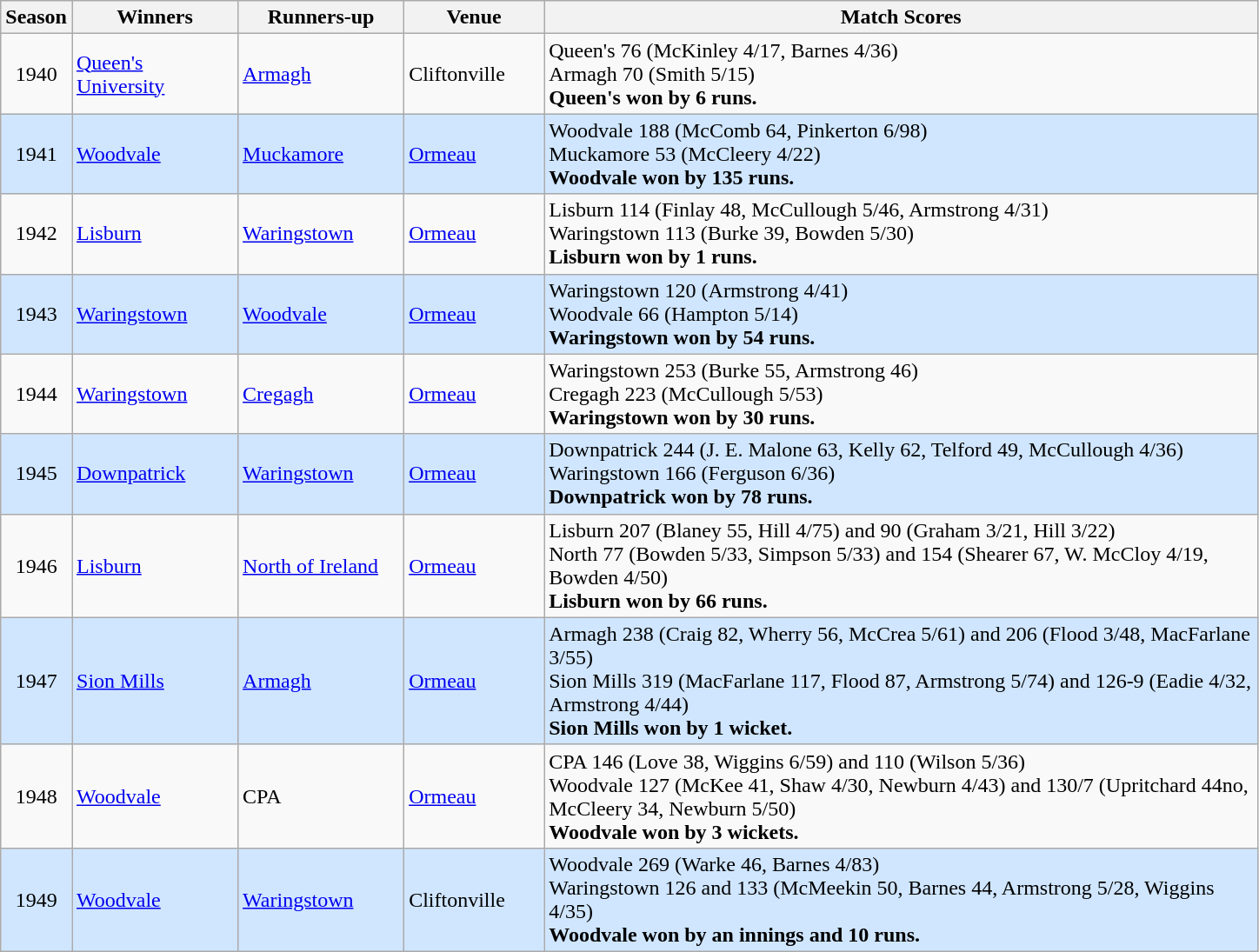<table class="wikitable">
<tr>
<th>Season</th>
<th width="120">Winners</th>
<th width="120">Runners-up</th>
<th width="100">Venue</th>
<th width="540">Match Scores</th>
</tr>
<tr>
<td align="center">1940</td>
<td><a href='#'>Queen's University</a></td>
<td><a href='#'>Armagh</a></td>
<td>Cliftonville</td>
<td>Queen's 76 (McKinley 4/17, Barnes 4/36)<br>Armagh 70 (Smith 5/15)<br><strong>Queen's won by 6 runs.</strong></td>
</tr>
<tr style="background: #D0E6FF;">
<td align="center">1941</td>
<td><a href='#'>Woodvale</a></td>
<td><a href='#'>Muckamore</a></td>
<td><a href='#'>Ormeau</a></td>
<td>Woodvale 188 (McComb 64, Pinkerton 6/98)<br>Muckamore 53 (McCleery 4/22)<br><strong>Woodvale won by 135 runs.</strong></td>
</tr>
<tr>
<td align="center">1942</td>
<td><a href='#'>Lisburn</a></td>
<td><a href='#'>Waringstown</a></td>
<td><a href='#'>Ormeau</a></td>
<td>Lisburn 114 (Finlay 48, McCullough 5/46, Armstrong 4/31)<br>Waringstown 113 (Burke 39, Bowden 5/30)<br><strong>Lisburn won by 1 runs.</strong></td>
</tr>
<tr style="background: #D0E6FF;">
<td align="center">1943</td>
<td><a href='#'>Waringstown</a></td>
<td><a href='#'>Woodvale</a></td>
<td><a href='#'>Ormeau</a></td>
<td>Waringstown 120 (Armstrong 4/41)<br>Woodvale 66 (Hampton 5/14)<br><strong>Waringstown won by 54 runs.</strong></td>
</tr>
<tr>
<td align="center">1944</td>
<td><a href='#'>Waringstown</a></td>
<td><a href='#'>Cregagh</a></td>
<td><a href='#'>Ormeau</a></td>
<td>Waringstown 253 (Burke 55, Armstrong 46)<br>Cregagh 223 (McCullough 5/53)<br><strong>Waringstown won by 30 runs.</strong></td>
</tr>
<tr style="background: #D0E6FF;">
<td align="center">1945</td>
<td><a href='#'>Downpatrick</a></td>
<td><a href='#'>Waringstown</a></td>
<td><a href='#'>Ormeau</a></td>
<td>Downpatrick 244 (J. E. Malone 63, Kelly 62, Telford 49, McCullough 4/36)<br>Waringstown 166 (Ferguson 6/36)<br><strong>Downpatrick won by 78 runs.</strong></td>
</tr>
<tr>
<td align="center">1946</td>
<td><a href='#'>Lisburn</a></td>
<td><a href='#'>North of Ireland</a></td>
<td><a href='#'>Ormeau</a></td>
<td>Lisburn 207 (Blaney 55, Hill 4/75) and 90 (Graham 3/21, Hill 3/22)<br>North 77 (Bowden 5/33, Simpson 5/33) and 154 (Shearer 67, W. McCloy 4/19, Bowden 4/50)<br><strong>Lisburn won by 66 runs.</strong></td>
</tr>
<tr style="background: #D0E6FF;">
<td align="center">1947</td>
<td><a href='#'>Sion Mills</a></td>
<td><a href='#'>Armagh</a></td>
<td><a href='#'>Ormeau</a></td>
<td>Armagh 238 (Craig 82, Wherry 56, McCrea 5/61) and 206 (Flood 3/48, MacFarlane 3/55)<br>Sion Mills 319 (MacFarlane 117, Flood 87, Armstrong 5/74) and 126-9 (Eadie 4/32, Armstrong 4/44)<br><strong>Sion Mills won by 1 wicket.</strong></td>
</tr>
<tr>
<td align="center">1948</td>
<td><a href='#'>Woodvale</a></td>
<td>CPA</td>
<td><a href='#'>Ormeau</a></td>
<td>CPA 146 (Love 38, Wiggins 6/59) and 110 (Wilson 5/36)<br>Woodvale 127 (McKee 41, Shaw 4/30, Newburn 4/43) and 130/7 (Upritchard 44no, McCleery 34, Newburn 5/50)<br><strong>Woodvale won by 3 wickets.</strong></td>
</tr>
<tr style="background: #D0E6FF;">
<td align="center">1949</td>
<td><a href='#'>Woodvale</a></td>
<td><a href='#'>Waringstown</a></td>
<td>Cliftonville</td>
<td>Woodvale 269 (Warke 46, Barnes 4/83)<br>Waringstown 126 and 133 (McMeekin 50, Barnes 44, Armstrong 5/28, Wiggins 4/35)<br><strong>Woodvale won by an innings and 10 runs.</strong></td>
</tr>
</table>
